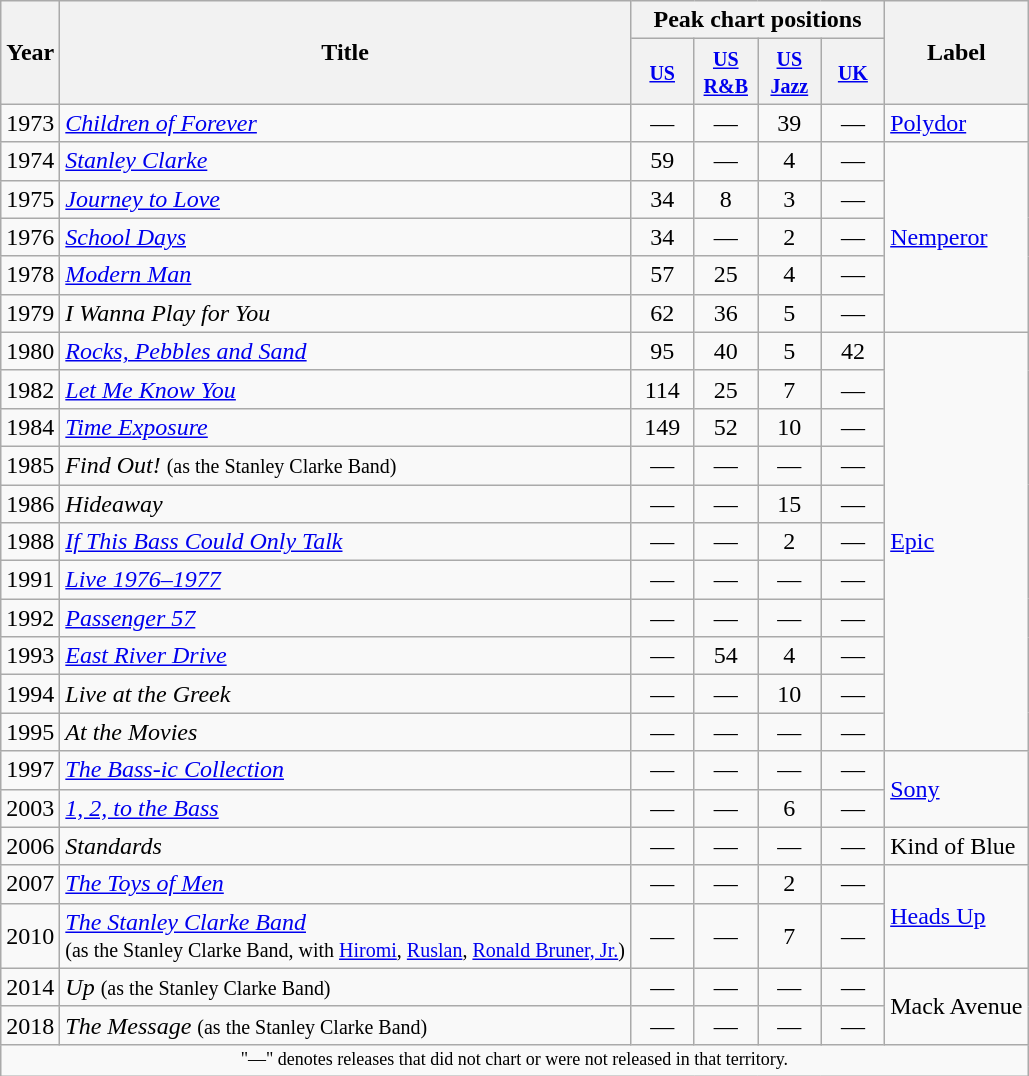<table class="wikitable">
<tr>
<th scope="col" rowspan="2">Year</th>
<th scope="col" rowspan="2">Title</th>
<th scope="col" colspan="4">Peak chart positions</th>
<th scope="col" rowspan="2">Label</th>
</tr>
<tr>
<th style="width:35px;"><small><a href='#'>US</a></small><br></th>
<th style="width:35px;"><small><a href='#'>US R&B</a></small><br></th>
<th style="width:35px;"><small><a href='#'>US Jazz</a></small><br></th>
<th style="width:35px;"><small><a href='#'>UK</a></small><br></th>
</tr>
<tr>
<td>1973</td>
<td><em><a href='#'>Children of Forever</a></em></td>
<td align=center>―</td>
<td align=center>―</td>
<td align=center>39</td>
<td align=center>―</td>
<td><a href='#'>Polydor</a></td>
</tr>
<tr>
<td>1974</td>
<td><em><a href='#'>Stanley Clarke</a></em></td>
<td align=center>59</td>
<td align=center>―</td>
<td align=center>4</td>
<td align=center>―</td>
<td rowspan="5"><a href='#'>Nemperor</a></td>
</tr>
<tr>
<td>1975</td>
<td><em><a href='#'>Journey to Love</a></em></td>
<td align=center>34</td>
<td align=center>8</td>
<td align=center>3</td>
<td align=center>―</td>
</tr>
<tr>
<td>1976</td>
<td><em><a href='#'>School Days</a></em></td>
<td align=center>34</td>
<td align=center>―</td>
<td align=center>2</td>
<td align=center>―</td>
</tr>
<tr>
<td>1978</td>
<td><em><a href='#'>Modern Man</a></em></td>
<td align=center>57</td>
<td align=center>25</td>
<td align=center>4</td>
<td align=center>―</td>
</tr>
<tr>
<td>1979</td>
<td><em>I Wanna Play for You</em></td>
<td align=center>62</td>
<td align=center>36</td>
<td align=center>5</td>
<td align=center>―</td>
</tr>
<tr>
<td>1980</td>
<td><em><a href='#'>Rocks, Pebbles and Sand</a></em></td>
<td align=center>95</td>
<td align=center>40</td>
<td align=center>5</td>
<td align=center>42</td>
<td rowspan="11"><a href='#'>Epic</a></td>
</tr>
<tr>
<td>1982</td>
<td><em><a href='#'>Let Me Know You</a></em></td>
<td align=center>114</td>
<td align=center>25</td>
<td align=center>7</td>
<td align=center>―</td>
</tr>
<tr>
<td>1984</td>
<td><em><a href='#'>Time Exposure</a></em></td>
<td align=center>149</td>
<td align=center>52</td>
<td align=center>10</td>
<td align=center>―</td>
</tr>
<tr>
<td>1985</td>
<td><em>Find Out!</em> <small>(as the Stanley Clarke Band)</small></td>
<td align=center>―</td>
<td align=center>―</td>
<td align=center>―</td>
<td align=center>―</td>
</tr>
<tr>
<td>1986</td>
<td><em>Hideaway</em></td>
<td align=center>—</td>
<td align=center>―</td>
<td align=center>15</td>
<td align=center>―</td>
</tr>
<tr>
<td>1988</td>
<td><em><a href='#'>If This Bass Could Only Talk</a></em></td>
<td align=center>―</td>
<td align=center>―</td>
<td align=center>2</td>
<td align=center>―</td>
</tr>
<tr>
<td>1991</td>
<td><em><a href='#'>Live 1976–1977</a></em></td>
<td align=center>―</td>
<td align=center>―</td>
<td align=center>―</td>
<td align=center>―</td>
</tr>
<tr>
<td>1992</td>
<td><em><a href='#'>Passenger 57</a></em></td>
<td align=center>―</td>
<td align=center>―</td>
<td align=center>―</td>
<td align=center>―</td>
</tr>
<tr>
<td>1993</td>
<td><em><a href='#'>East River Drive</a></em></td>
<td align=center>―</td>
<td align=center>54</td>
<td align=center>4</td>
<td align=center>―</td>
</tr>
<tr>
<td>1994</td>
<td><em>Live at the Greek</em></td>
<td align=center>―</td>
<td align=center>―</td>
<td align=center>10</td>
<td align=center>―</td>
</tr>
<tr>
<td>1995</td>
<td><em>At the Movies</em></td>
<td align=center>—</td>
<td align=center>―</td>
<td align=center>―</td>
<td align=center>―</td>
</tr>
<tr>
<td>1997</td>
<td><em><a href='#'>The Bass-ic Collection</a></em></td>
<td align=center>—</td>
<td align=center>―</td>
<td align=center>―</td>
<td align=center>―</td>
<td rowspan="2"><a href='#'>Sony</a></td>
</tr>
<tr>
<td>2003</td>
<td><em><a href='#'>1, 2, to the Bass</a></em></td>
<td align=center>—</td>
<td align=center>―</td>
<td align=center>6</td>
<td align=center>―</td>
</tr>
<tr>
<td>2006</td>
<td><em>Standards</em></td>
<td align=center>―</td>
<td align=center>―</td>
<td align=center>―</td>
<td align=center>―</td>
<td>Kind of Blue</td>
</tr>
<tr>
<td>2007</td>
<td><em><a href='#'>The Toys of Men</a></em></td>
<td align=center>—</td>
<td align=center>—</td>
<td align=center>2</td>
<td align=center>―</td>
<td rowspan="2"><a href='#'>Heads Up</a></td>
</tr>
<tr>
<td>2010</td>
<td><em><a href='#'>The Stanley Clarke Band</a></em> <br><small>(as the Stanley Clarke Band, with <a href='#'>Hiromi</a>, <a href='#'>Ruslan</a>, <a href='#'>Ronald Bruner, Jr.</a>)</small></td>
<td align=center>—</td>
<td align=center>—</td>
<td align=center>7</td>
<td align=center>—</td>
</tr>
<tr>
<td>2014</td>
<td><em>Up</em> <small>(as the Stanley Clarke Band)</small></td>
<td align=center>―</td>
<td align=center>―</td>
<td align=center>―</td>
<td align=center>―</td>
<td rowspan="2">Mack Avenue</td>
</tr>
<tr>
<td>2018</td>
<td><em>The Message</em> <small>(as the Stanley Clarke Band)</small></td>
<td align=center>―</td>
<td align=center>―</td>
<td align=center>―</td>
<td align=center>―</td>
</tr>
<tr>
<td colspan="7" style="text-align:center; font-size:9pt;">"—" denotes releases that did not chart or were not released in that territory.</td>
</tr>
</table>
